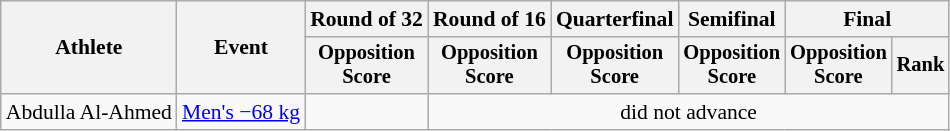<table class=wikitable style=font-size:90%;text-align:center>
<tr>
<th rowspan=2>Athlete</th>
<th rowspan=2>Event</th>
<th>Round of 32</th>
<th>Round of 16</th>
<th>Quarterfinal</th>
<th>Semifinal</th>
<th colspan=2>Final</th>
</tr>
<tr style=font-size:95%>
<th>Opposition<br>Score</th>
<th>Opposition<br>Score</th>
<th>Opposition<br>Score</th>
<th>Opposition<br>Score</th>
<th>Opposition<br>Score</th>
<th>Rank</th>
</tr>
<tr>
<td align=left>Abdulla Al-Ahmed</td>
<td align=left><a href='#'>Men's −68 kg</a></td>
<td><br></td>
<td colspan=5>did not advance</td>
</tr>
</table>
